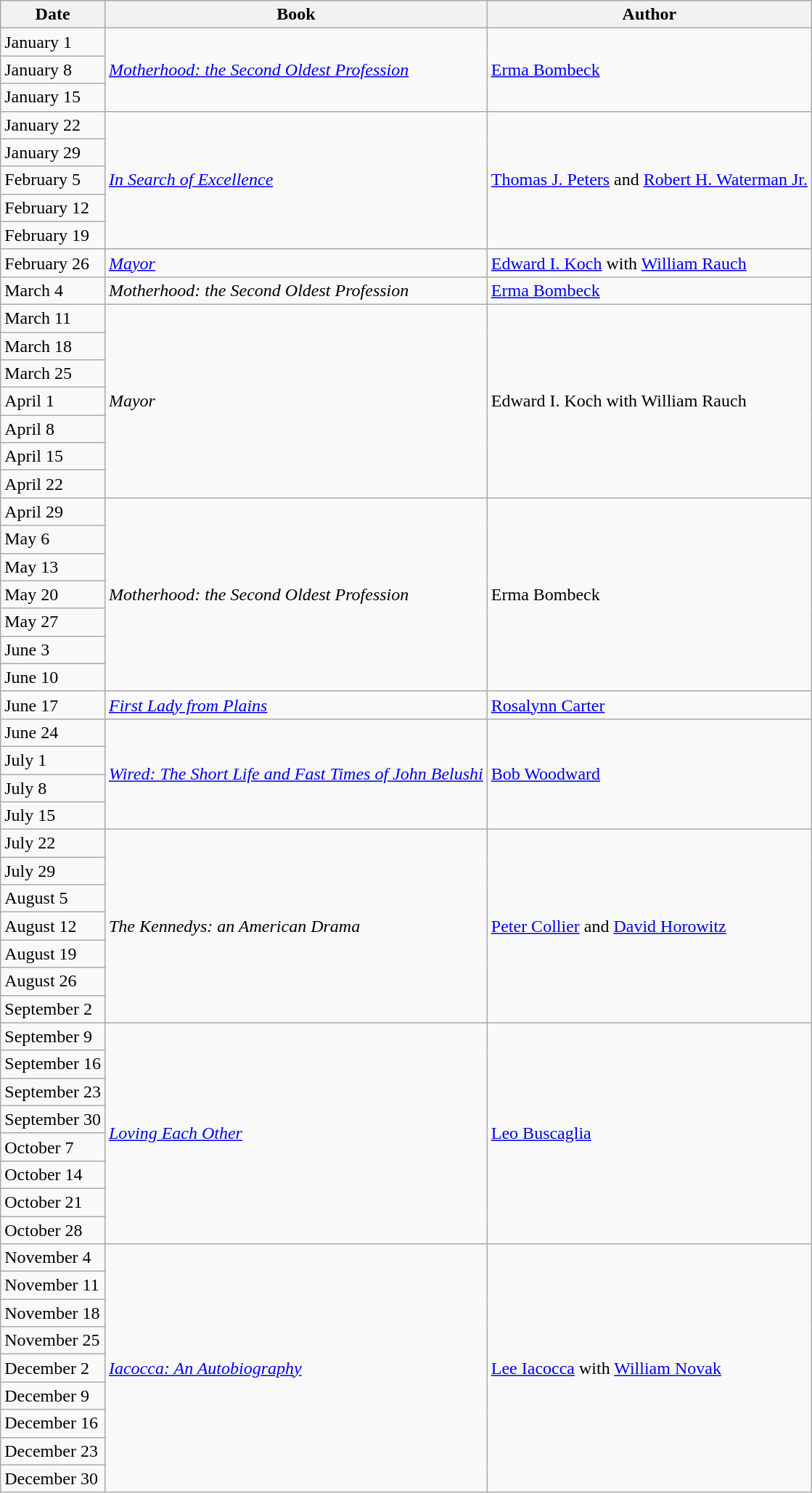<table class="wikitable"  style="text-align: left">
<tr>
<th>Date</th>
<th>Book</th>
<th>Author</th>
</tr>
<tr>
<td>January 1</td>
<td rowspan="3"><em><a href='#'>Motherhood: the Second Oldest Profession</a></em></td>
<td rowspan="3"><a href='#'>Erma Bombeck</a></td>
</tr>
<tr>
<td>January 8</td>
</tr>
<tr>
<td>January 15</td>
</tr>
<tr>
<td>January 22</td>
<td rowspan="5"><em><a href='#'>In Search of Excellence</a></em></td>
<td rowspan="5"><a href='#'>Thomas J. Peters</a> and <a href='#'>Robert H. Waterman Jr.</a></td>
</tr>
<tr>
<td>January 29</td>
</tr>
<tr>
<td>February 5</td>
</tr>
<tr>
<td>February 12</td>
</tr>
<tr>
<td>February 19</td>
</tr>
<tr>
<td>February 26</td>
<td><em><a href='#'>Mayor</a></em></td>
<td><a href='#'>Edward I. Koch</a> with <a href='#'>William Rauch</a></td>
</tr>
<tr>
<td>March 4</td>
<td><em>Motherhood: the Second Oldest Profession</em></td>
<td><a href='#'>Erma Bombeck</a></td>
</tr>
<tr>
<td>March 11</td>
<td rowspan="7"><em>Mayor</em></td>
<td rowspan="7">Edward I. Koch with William Rauch</td>
</tr>
<tr>
<td>March 18</td>
</tr>
<tr>
<td>March 25</td>
</tr>
<tr>
<td>April 1</td>
</tr>
<tr>
<td>April 8</td>
</tr>
<tr>
<td>April 15</td>
</tr>
<tr>
<td>April 22</td>
</tr>
<tr>
<td>April 29</td>
<td rowspan="7"><em>Motherhood: the Second Oldest Profession</em></td>
<td rowspan="7">Erma Bombeck</td>
</tr>
<tr>
<td>May 6</td>
</tr>
<tr>
<td>May 13</td>
</tr>
<tr>
<td>May 20</td>
</tr>
<tr>
<td>May 27</td>
</tr>
<tr>
<td>June 3</td>
</tr>
<tr>
<td>June 10</td>
</tr>
<tr>
<td>June 17</td>
<td><em><a href='#'>First Lady from Plains</a></em></td>
<td><a href='#'>Rosalynn Carter</a></td>
</tr>
<tr>
<td>June 24</td>
<td rowspan="4"><em><a href='#'>Wired: The Short Life and Fast Times of John Belushi</a></em></td>
<td rowspan="4"><a href='#'>Bob Woodward</a></td>
</tr>
<tr>
<td>July 1</td>
</tr>
<tr>
<td>July 8</td>
</tr>
<tr>
<td>July 15</td>
</tr>
<tr>
<td>July 22</td>
<td rowspan="7"><em>The Kennedys: an American Drama</em></td>
<td rowspan="7"><a href='#'>Peter Collier</a> and <a href='#'>David Horowitz</a></td>
</tr>
<tr>
<td>July 29</td>
</tr>
<tr>
<td>August 5</td>
</tr>
<tr>
<td>August 12</td>
</tr>
<tr>
<td>August 19</td>
</tr>
<tr>
<td>August 26</td>
</tr>
<tr>
<td>September 2</td>
</tr>
<tr>
<td>September 9</td>
<td rowspan="8"><em><a href='#'>Loving Each Other</a></em></td>
<td rowspan="8"><a href='#'>Leo Buscaglia</a></td>
</tr>
<tr>
<td>September 16</td>
</tr>
<tr>
<td>September 23</td>
</tr>
<tr>
<td>September 30</td>
</tr>
<tr>
<td>October 7</td>
</tr>
<tr>
<td>October 14</td>
</tr>
<tr>
<td>October 21</td>
</tr>
<tr>
<td>October 28</td>
</tr>
<tr>
<td>November 4</td>
<td rowspan="9"><em><a href='#'>Iacocca: An Autobiography</a></em></td>
<td rowspan="9"><a href='#'>Lee Iacocca</a> with <a href='#'>William Novak</a></td>
</tr>
<tr>
<td>November 11</td>
</tr>
<tr>
<td>November 18</td>
</tr>
<tr>
<td>November 25</td>
</tr>
<tr>
<td>December 2</td>
</tr>
<tr>
<td>December 9</td>
</tr>
<tr>
<td>December 16</td>
</tr>
<tr>
<td>December 23</td>
</tr>
<tr>
<td>December 30</td>
</tr>
</table>
